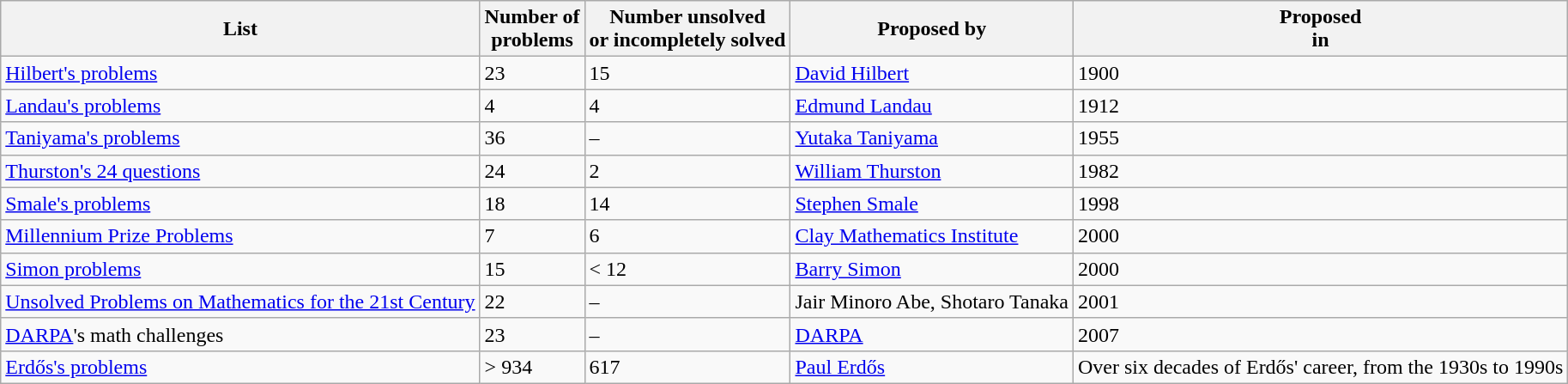<table class="wikitable sortable">
<tr>
<th>List</th>
<th>Number of<br>problems</th>
<th>Number unsolved <br> or incompletely solved</th>
<th>Proposed by</th>
<th>Proposed<br>in</th>
</tr>
<tr>
<td><a href='#'>Hilbert's problems</a></td>
<td>23</td>
<td>15</td>
<td><a href='#'>David Hilbert</a></td>
<td>1900</td>
</tr>
<tr>
<td><a href='#'>Landau's problems</a></td>
<td>4</td>
<td>4</td>
<td><a href='#'>Edmund Landau</a></td>
<td>1912</td>
</tr>
<tr>
<td><a href='#'>Taniyama's problems</a></td>
<td>36</td>
<td>–</td>
<td><a href='#'>Yutaka Taniyama</a></td>
<td>1955</td>
</tr>
<tr>
<td><a href='#'>Thurston's 24 questions</a></td>
<td>24</td>
<td>2</td>
<td><a href='#'>William Thurston</a></td>
<td>1982</td>
</tr>
<tr>
<td><a href='#'>Smale's problems</a></td>
<td>18</td>
<td>14</td>
<td><a href='#'>Stephen Smale</a></td>
<td>1998</td>
</tr>
<tr>
<td><a href='#'>Millennium Prize Problems</a></td>
<td>7</td>
<td>6</td>
<td><a href='#'>Clay Mathematics Institute</a></td>
<td>2000</td>
</tr>
<tr>
<td><a href='#'>Simon problems</a></td>
<td>15</td>
<td>< 12</td>
<td><a href='#'>Barry Simon</a></td>
<td>2000</td>
</tr>
<tr>
<td><a href='#'>Unsolved Problems on Mathematics for the 21st Century</a></td>
<td>22</td>
<td>–</td>
<td>Jair Minoro Abe, Shotaro Tanaka</td>
<td>2001</td>
</tr>
<tr>
<td><a href='#'>DARPA</a>'s math challenges</td>
<td>23</td>
<td>–</td>
<td><a href='#'>DARPA</a></td>
<td>2007</td>
</tr>
<tr>
<td><a href='#'>Erdős's problems</a></td>
<td>> 934</td>
<td>617</td>
<td><a href='#'>Paul Erdős</a></td>
<td>Over six decades of Erdős' career, from the 1930s to 1990s</td>
</tr>
</table>
